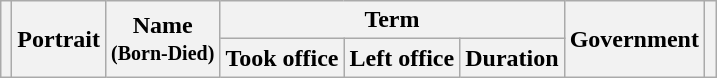<table class="wikitable" style="text-align:center;">
<tr>
<th rowspan=2></th>
<th rowspan=2>Portrait</th>
<th rowspan=2>Name<br><small>(Born-Died)</small></th>
<th colspan=3>Term</th>
<th rowspan=2>Government</th>
<th rowspan=2></th>
</tr>
<tr>
<th>Took office</th>
<th>Left office</th>
<th>Duration<br>















</th>
</tr>
</table>
